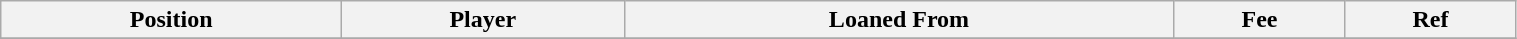<table class="wikitable sortable" style="width:80%; text-align:center; font-size:100%; text-align:left;">
<tr>
<th>Position</th>
<th>Player</th>
<th>Loaned From</th>
<th>Fee</th>
<th>Ref</th>
</tr>
<tr>
</tr>
</table>
